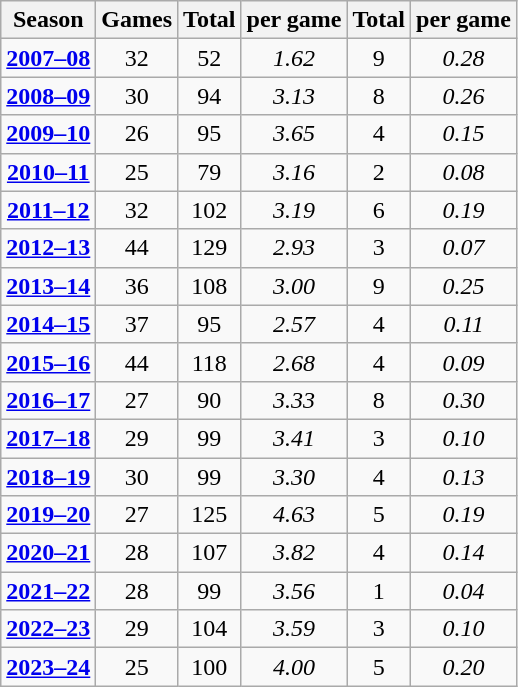<table class="wikitable" style="text-align:center">
<tr>
<th>Season</th>
<th>Games</th>
<th>Total </th>
<th> per game</th>
<th>Total </th>
<th> per game</th>
</tr>
<tr>
<td><strong><a href='#'>2007–08</a></strong></td>
<td>32</td>
<td>52</td>
<td><em>1.62</em></td>
<td>9</td>
<td><em>0.28</em></td>
</tr>
<tr>
<td><strong><a href='#'>2008–09</a></strong></td>
<td>30</td>
<td>94</td>
<td><em>3.13</em></td>
<td>8</td>
<td><em>0.26</em></td>
</tr>
<tr>
<td><strong><a href='#'>2009–10</a></strong></td>
<td>26</td>
<td>95</td>
<td><em>3.65</em></td>
<td>4</td>
<td><em>0.15</em></td>
</tr>
<tr>
<td><strong><a href='#'>2010–11</a></strong></td>
<td>25</td>
<td>79</td>
<td><em>3.16</em></td>
<td>2</td>
<td><em>0.08</em></td>
</tr>
<tr>
<td><strong><a href='#'>2011–12</a></strong></td>
<td>32</td>
<td>102</td>
<td><em>3.19</em></td>
<td>6</td>
<td><em>0.19</em></td>
</tr>
<tr>
<td><strong><a href='#'>2012–13</a></strong></td>
<td>44</td>
<td>129</td>
<td><em>2.93</em></td>
<td>3</td>
<td><em>0.07</em></td>
</tr>
<tr>
<td><strong><a href='#'>2013–14</a></strong></td>
<td>36</td>
<td>108</td>
<td><em>3.00</em></td>
<td>9</td>
<td><em>0.25</em></td>
</tr>
<tr>
<td><strong><a href='#'>2014–15</a></strong></td>
<td>37</td>
<td>95</td>
<td><em>2.57</em></td>
<td>4</td>
<td><em>0.11</em></td>
</tr>
<tr>
<td><strong><a href='#'>2015–16</a></strong></td>
<td>44</td>
<td>118</td>
<td><em>2.68</em></td>
<td>4</td>
<td><em>0.09</em></td>
</tr>
<tr>
<td><strong><a href='#'>2016–17</a></strong></td>
<td>27</td>
<td>90</td>
<td><em>3.33</em></td>
<td>8</td>
<td><em>0.30</em></td>
</tr>
<tr>
<td><strong><a href='#'>2017–18</a></strong></td>
<td>29</td>
<td>99</td>
<td><em>3.41</em></td>
<td>3</td>
<td><em>0.10</em></td>
</tr>
<tr>
<td><strong><a href='#'>2018–19</a></strong></td>
<td>30</td>
<td>99</td>
<td><em>3.30</em></td>
<td>4</td>
<td><em>0.13</em></td>
</tr>
<tr>
<td><strong><a href='#'>2019–20</a></strong></td>
<td>27</td>
<td>125</td>
<td><em>4.63</em></td>
<td>5</td>
<td><em>0.19</em></td>
</tr>
<tr>
<td><strong><a href='#'>2020–21</a></strong></td>
<td>28</td>
<td>107</td>
<td><em>3.82</em></td>
<td>4</td>
<td><em>0.14</em></td>
</tr>
<tr>
<td><a href='#'><strong>2021–22</strong></a></td>
<td>28</td>
<td>99</td>
<td><em>3.56</em></td>
<td>1</td>
<td><em>0.04</em></td>
</tr>
<tr>
<td><strong><a href='#'>2022–23</a></strong></td>
<td>29</td>
<td>104</td>
<td><em>3.59</em></td>
<td>3</td>
<td><em>0.10</em></td>
</tr>
<tr>
<td><strong><a href='#'>2023–24</a></strong></td>
<td>25</td>
<td>100</td>
<td><em>4.00</em></td>
<td>5</td>
<td><em>0.20</em></td>
</tr>
</table>
